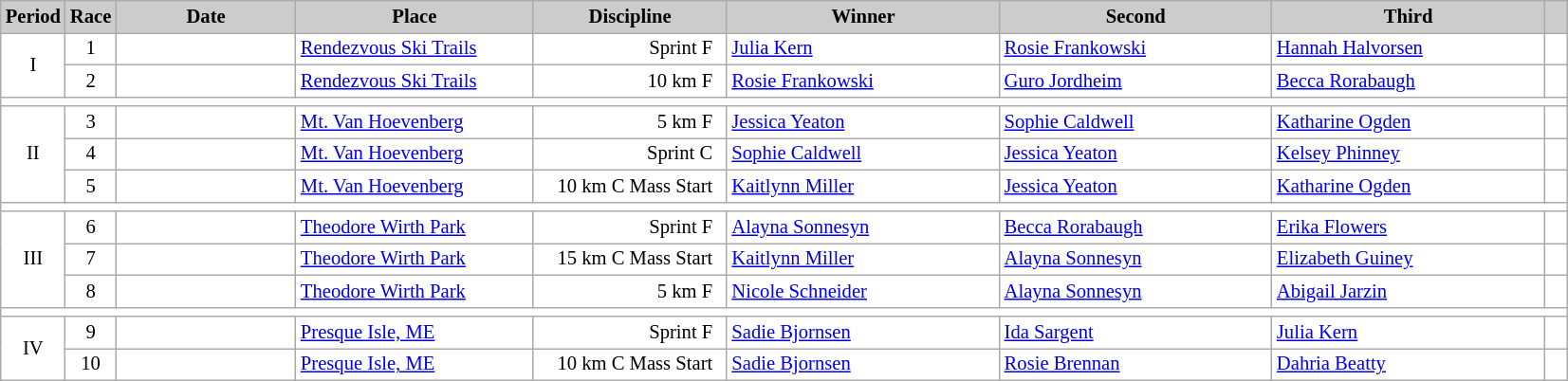<table class="wikitable plainrowheaders" style="background:#fff; font-size:86%; line-height:16px; border:grey solid 1px; border-collapse:collapse;">
<tr style="background:#ccc; text-align:center;">
<th scope="col" style="background:#ccc; width=20 px;">Period</th>
<th scope="col" style="background:#ccc; width=30 px;">Race</th>
<th scope="col" style="background:#ccc; width:120px;">Date</th>
<th scope="col" style="background:#ccc; width:160px;">Place</th>
<th scope="col" style="background:#ccc; width:130px;">Discipline</th>
<th scope="col" style="background:#ccc; width:185px;">Winner</th>
<th scope="col" style="background:#ccc; width:185px;">Second</th>
<th scope="col" style="background:#ccc; width:185px;">Third</th>
<th scope="col" style="background:#ccc; width:10px;"></th>
</tr>
<tr>
<td rowspan=2 align=center>I</td>
<td align=center>1</td>
<td align=right>  </td>
<td> <a href='#'>Rendezvous Ski Trails</a></td>
<td align=right>Sprint F  </td>
<td> <a href='#'>Julia Kern</a></td>
<td> <a href='#'>Rosie Frankowski</a></td>
<td> <a href='#'>Hannah Halvorsen</a></td>
<td></td>
</tr>
<tr>
<td align=center>2</td>
<td align=right>  </td>
<td> <a href='#'>Rendezvous Ski Trails</a></td>
<td align=right>10 km F  </td>
<td> <a href='#'>Rosie Frankowski</a></td>
<td> <a href='#'>Guro Jordheim</a></td>
<td> <a href='#'>Becca Rorabaugh</a></td>
<td></td>
</tr>
<tr>
<td colspan=9></td>
</tr>
<tr>
<td rowspan=3 align=center>II</td>
<td align=center>3</td>
<td align=right>  </td>
<td> <a href='#'>Mt. Van Hoevenberg</a></td>
<td align=right>5 km F  </td>
<td> <a href='#'>Jessica Yeaton</a></td>
<td> <a href='#'>Sophie Caldwell</a></td>
<td> <a href='#'>Katharine Ogden</a></td>
<td></td>
</tr>
<tr>
<td align=center>4</td>
<td align=right>  </td>
<td> <a href='#'>Mt. Van Hoevenberg</a></td>
<td align=right>Sprint C  </td>
<td> <a href='#'>Sophie Caldwell</a></td>
<td> <a href='#'>Jessica Yeaton</a></td>
<td> <a href='#'>Kelsey Phinney</a></td>
<td></td>
</tr>
<tr>
<td align=center>5</td>
<td align=right>  </td>
<td> <a href='#'>Mt. Van Hoevenberg</a></td>
<td align=right>10 km C Mass Start  </td>
<td> <a href='#'>Kaitlynn Miller</a></td>
<td> <a href='#'>Jessica Yeaton</a></td>
<td> <a href='#'>Katharine Ogden</a></td>
<td></td>
</tr>
<tr>
<td colspan=9></td>
</tr>
<tr>
<td rowspan=3 align=center>III</td>
<td align=center>6</td>
<td align=right>  </td>
<td> <a href='#'>Theodore Wirth Park</a></td>
<td align=right>Sprint F  </td>
<td> <a href='#'>Alayna Sonnesyn</a></td>
<td> <a href='#'>Becca Rorabaugh</a></td>
<td> <a href='#'>Erika Flowers</a></td>
<td></td>
</tr>
<tr>
<td align=center>7</td>
<td align=right>  </td>
<td> <a href='#'>Theodore Wirth Park</a></td>
<td align=right>15 km C Mass Start  </td>
<td> <a href='#'>Kaitlynn Miller</a></td>
<td> <a href='#'>Alayna Sonnesyn</a></td>
<td> <a href='#'>Elizabeth Guiney</a></td>
<td></td>
</tr>
<tr>
<td align=center>8</td>
<td align=right>  </td>
<td> <a href='#'>Theodore Wirth Park</a></td>
<td align=right>5 km F  </td>
<td> <a href='#'>Nicole Schneider</a></td>
<td> <a href='#'>Alayna Sonnesyn</a></td>
<td> <a href='#'>Abigail Jarzin</a></td>
<td></td>
</tr>
<tr>
<td colspan=9></td>
</tr>
<tr>
<td rowspan=2 align=center>IV</td>
<td align=center>9</td>
<td align=right>  </td>
<td> <a href='#'>Presque Isle, ME</a></td>
<td align=right>Sprint F  </td>
<td> <a href='#'>Sadie Bjornsen</a></td>
<td> <a href='#'>Ida Sargent</a></td>
<td> <a href='#'>Julia Kern</a></td>
<td></td>
</tr>
<tr>
<td align=center>10</td>
<td align=right>  </td>
<td> <a href='#'>Presque Isle, ME</a></td>
<td align=right>10 km C Mass Start  </td>
<td> <a href='#'>Sadie Bjornsen</a></td>
<td> <a href='#'>Rosie Brennan</a></td>
<td> <a href='#'>Dahria Beatty</a></td>
<td></td>
</tr>
</table>
